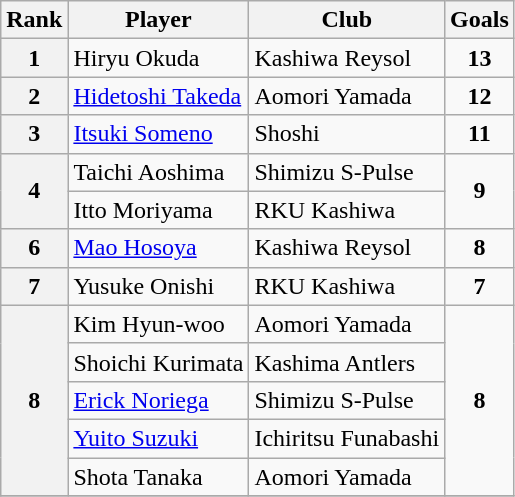<table class="wikitable" style="text-align:center">
<tr>
<th>Rank</th>
<th>Player</th>
<th>Club</th>
<th>Goals</th>
</tr>
<tr>
<th rowspan="1">1</th>
<td align="left"> Hiryu Okuda</td>
<td align="left">Kashiwa Reysol</td>
<td rowspan="1"><strong>13</strong></td>
</tr>
<tr>
<th rowspan="1">2</th>
<td align="left"> <a href='#'>Hidetoshi Takeda</a></td>
<td align="left">Aomori Yamada</td>
<td rowspan="1"><strong>12</strong></td>
</tr>
<tr>
<th rowspan="1">3</th>
<td align="left"> <a href='#'>Itsuki Someno</a></td>
<td align="left">Shoshi</td>
<td rowspan="1"><strong>11</strong></td>
</tr>
<tr>
<th rowspan="2">4</th>
<td align="left"> Taichi Aoshima</td>
<td align="left">Shimizu S-Pulse</td>
<td rowspan="2"><strong>9</strong></td>
</tr>
<tr>
<td align="left"> Itto Moriyama</td>
<td align="left">RKU Kashiwa</td>
</tr>
<tr>
<th rowspan="1">6</th>
<td align="left"> <a href='#'>Mao Hosoya</a></td>
<td align="left">Kashiwa Reysol</td>
<td rowspan="1"><strong>8</strong></td>
</tr>
<tr>
<th rowspan="1">7</th>
<td align="left"> Yusuke Onishi</td>
<td align="left">RKU Kashiwa</td>
<td rowspan="1"><strong>7</strong></td>
</tr>
<tr>
<th rowspan="5">8</th>
<td align="left"> Kim Hyun-woo</td>
<td align="left">Aomori Yamada</td>
<td rowspan="5"><strong>8</strong></td>
</tr>
<tr>
<td align="left"> Shoichi Kurimata</td>
<td align="left">Kashima Antlers</td>
</tr>
<tr>
<td align="left"> <a href='#'>Erick Noriega</a></td>
<td align="left">Shimizu S-Pulse</td>
</tr>
<tr>
<td align="left"> <a href='#'>Yuito Suzuki</a></td>
<td align="left">Ichiritsu Funabashi</td>
</tr>
<tr>
<td align="left"> Shota Tanaka</td>
<td align="left">Aomori Yamada</td>
</tr>
<tr>
</tr>
</table>
